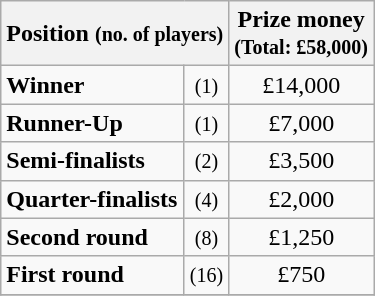<table class="wikitable">
<tr>
<th colspan=2>Position <small>(no. of players)</small></th>
<th>Prize money<br><small>(Total: £58,000)</small></th>
</tr>
<tr>
<td><strong>Winner</strong></td>
<td align=center><small>(1)</small></td>
<td align=center>£14,000</td>
</tr>
<tr>
<td><strong>Runner-Up</strong></td>
<td align=center><small>(1)</small></td>
<td align=center>£7,000</td>
</tr>
<tr>
<td><strong>Semi-finalists</strong></td>
<td align=center><small>(2)</small></td>
<td align=center>£3,500</td>
</tr>
<tr>
<td><strong>Quarter-finalists</strong></td>
<td align=center><small>(4)</small></td>
<td align=center>£2,000</td>
</tr>
<tr>
<td><strong>Second round</strong></td>
<td align=center><small>(8)</small></td>
<td align=center>£1,250</td>
</tr>
<tr>
<td><strong>First round</strong></td>
<td align=center><small>(16)</small></td>
<td align=center>£750</td>
</tr>
<tr>
</tr>
</table>
